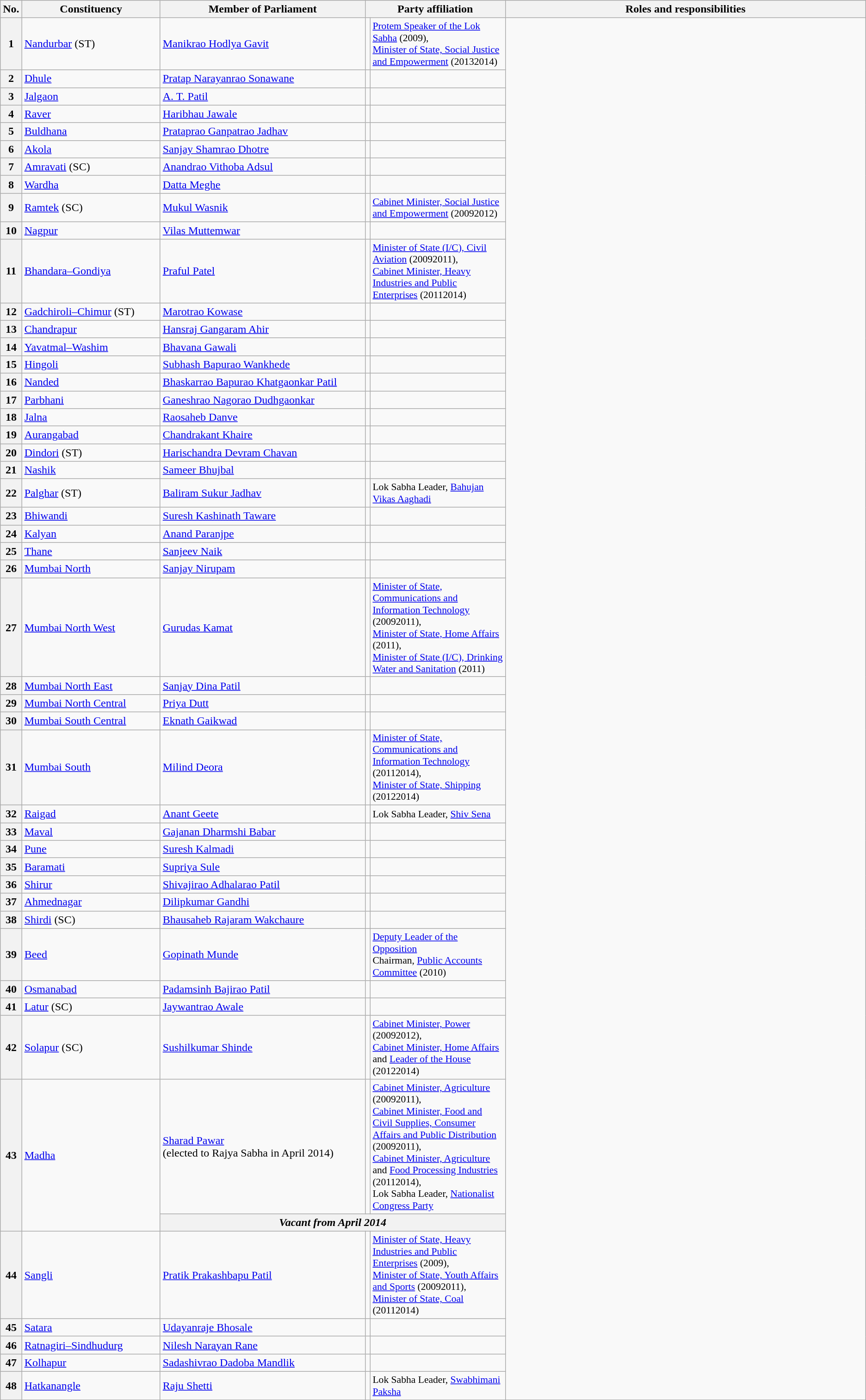<table class="wikitable">
<tr style="text-align:center;">
<th>No.</th>
<th style="width:12em">Constituency</th>
<th style="width:18em">Member of Parliament</th>
<th colspan="2" style="width:18em">Party affiliation</th>
<th style="width:32em">Roles and responsibilities</th>
</tr>
<tr>
<th>1</th>
<td><a href='#'>Nandurbar</a> (ST)</td>
<td><a href='#'>Manikrao Hodlya Gavit</a></td>
<td></td>
<td style="font-size:90%"><a href='#'>Protem Speaker of the Lok Sabha</a> (2009),<br><a href='#'>Minister of State, Social Justice and Empowerment</a> (20132014)</td>
</tr>
<tr>
<th>2</th>
<td><a href='#'>Dhule</a></td>
<td><a href='#'>Pratap Narayanrao Sonawane</a></td>
<td></td>
<td></td>
</tr>
<tr>
<th>3</th>
<td><a href='#'>Jalgaon</a></td>
<td><a href='#'>A. T. Patil</a></td>
<td></td>
<td></td>
</tr>
<tr>
<th>4</th>
<td><a href='#'>Raver</a></td>
<td><a href='#'>Haribhau Jawale</a></td>
<td></td>
<td></td>
</tr>
<tr>
<th>5</th>
<td><a href='#'>Buldhana</a></td>
<td><a href='#'>Prataprao Ganpatrao Jadhav</a></td>
<td></td>
<td></td>
</tr>
<tr>
<th>6</th>
<td><a href='#'>Akola</a></td>
<td><a href='#'>Sanjay Shamrao Dhotre</a></td>
<td></td>
<td></td>
</tr>
<tr>
<th>7</th>
<td><a href='#'>Amravati</a> (SC)</td>
<td><a href='#'>Anandrao Vithoba Adsul</a></td>
<td></td>
<td></td>
</tr>
<tr>
<th>8</th>
<td><a href='#'>Wardha</a></td>
<td><a href='#'>Datta Meghe</a></td>
<td></td>
<td></td>
</tr>
<tr>
<th>9</th>
<td><a href='#'>Ramtek</a> (SC)</td>
<td><a href='#'>Mukul Wasnik</a></td>
<td></td>
<td style="font-size:90%"><a href='#'>Cabinet Minister, Social Justice and Empowerment</a> (20092012)</td>
</tr>
<tr>
<th>10</th>
<td><a href='#'>Nagpur</a></td>
<td><a href='#'>Vilas Muttemwar</a></td>
<td></td>
<td></td>
</tr>
<tr>
<th>11</th>
<td><a href='#'>Bhandara–Gondiya</a></td>
<td><a href='#'>Praful Patel</a></td>
<td></td>
<td style="font-size:90%"><a href='#'>Minister of State (I/C), Civil Aviation</a> (20092011),<br><a href='#'>Cabinet Minister, Heavy Industries and Public Enterprises</a> (20112014)</td>
</tr>
<tr>
<th>12</th>
<td><a href='#'>Gadchiroli–Chimur</a> (ST)</td>
<td><a href='#'>Marotrao Kowase</a></td>
<td></td>
<td></td>
</tr>
<tr>
<th>13</th>
<td><a href='#'>Chandrapur</a></td>
<td><a href='#'>Hansraj Gangaram Ahir</a></td>
<td></td>
<td></td>
</tr>
<tr>
<th>14</th>
<td><a href='#'>Yavatmal–Washim</a></td>
<td><a href='#'>Bhavana Gawali</a></td>
<td></td>
<td></td>
</tr>
<tr>
<th>15</th>
<td><a href='#'>Hingoli</a></td>
<td><a href='#'>Subhash Bapurao Wankhede</a></td>
<td></td>
<td></td>
</tr>
<tr>
<th>16</th>
<td><a href='#'>Nanded</a></td>
<td><a href='#'>Bhaskarrao Bapurao Khatgaonkar Patil</a></td>
<td></td>
<td></td>
</tr>
<tr>
<th>17</th>
<td><a href='#'>Parbhani</a></td>
<td><a href='#'>Ganeshrao Nagorao Dudhgaonkar</a></td>
<td></td>
<td></td>
</tr>
<tr>
<th>18</th>
<td><a href='#'>Jalna</a></td>
<td><a href='#'>Raosaheb Danve</a></td>
<td></td>
<td></td>
</tr>
<tr>
<th>19</th>
<td><a href='#'>Aurangabad</a></td>
<td><a href='#'>Chandrakant Khaire</a></td>
<td></td>
<td></td>
</tr>
<tr>
<th>20</th>
<td><a href='#'>Dindori</a> (ST)</td>
<td><a href='#'>Harischandra Devram Chavan</a></td>
<td></td>
<td></td>
</tr>
<tr>
<th>21</th>
<td><a href='#'>Nashik</a></td>
<td><a href='#'>Sameer Bhujbal</a></td>
<td></td>
<td></td>
</tr>
<tr>
<th>22</th>
<td><a href='#'>Palghar</a> (ST)</td>
<td><a href='#'>Baliram Sukur Jadhav</a></td>
<td></td>
<td style="font-size:90%">Lok Sabha Leader, <a href='#'>Bahujan Vikas Aaghadi</a></td>
</tr>
<tr>
<th>23</th>
<td><a href='#'>Bhiwandi</a></td>
<td><a href='#'>Suresh Kashinath Taware</a></td>
<td></td>
<td></td>
</tr>
<tr>
<th>24</th>
<td><a href='#'>Kalyan</a></td>
<td><a href='#'>Anand Paranjpe</a></td>
<td></td>
<td></td>
</tr>
<tr>
<th>25</th>
<td><a href='#'>Thane</a></td>
<td><a href='#'>Sanjeev Naik</a></td>
<td></td>
<td></td>
</tr>
<tr>
<th>26</th>
<td><a href='#'>Mumbai North</a></td>
<td><a href='#'>Sanjay Nirupam</a></td>
<td></td>
<td></td>
</tr>
<tr>
<th>27</th>
<td><a href='#'>Mumbai North West</a></td>
<td><a href='#'>Gurudas Kamat</a></td>
<td></td>
<td style="font-size:90%"><a href='#'>Minister of State, Communications and Information Technology</a> (20092011),<br><a href='#'>Minister of State, Home Affairs</a> (2011),<br><a href='#'>Minister of State (I/C), Drinking Water and Sanitation</a> (2011)</td>
</tr>
<tr>
<th>28</th>
<td><a href='#'>Mumbai North East</a></td>
<td><a href='#'>Sanjay Dina Patil</a></td>
<td></td>
<td></td>
</tr>
<tr>
<th>29</th>
<td><a href='#'>Mumbai North Central</a></td>
<td><a href='#'>Priya Dutt</a></td>
<td></td>
<td></td>
</tr>
<tr>
<th>30</th>
<td><a href='#'>Mumbai South Central</a></td>
<td><a href='#'>Eknath Gaikwad</a></td>
<td></td>
<td></td>
</tr>
<tr>
<th>31</th>
<td><a href='#'>Mumbai South</a></td>
<td><a href='#'>Milind Deora</a></td>
<td></td>
<td style="font-size:90%"><a href='#'>Minister of State, Communications and Information Technology</a> (20112014),<br><a href='#'>Minister of State, Shipping</a> (20122014)</td>
</tr>
<tr>
<th>32</th>
<td><a href='#'>Raigad</a></td>
<td><a href='#'>Anant Geete</a></td>
<td></td>
<td style="font-size:90%">Lok Sabha Leader, <a href='#'>Shiv Sena</a></td>
</tr>
<tr>
<th>33</th>
<td><a href='#'>Maval</a></td>
<td><a href='#'>Gajanan Dharmshi Babar</a></td>
<td></td>
<td></td>
</tr>
<tr>
<th>34</th>
<td><a href='#'>Pune</a></td>
<td><a href='#'>Suresh Kalmadi</a></td>
<td></td>
<td></td>
</tr>
<tr>
<th>35</th>
<td><a href='#'>Baramati</a></td>
<td><a href='#'>Supriya Sule</a></td>
<td></td>
<td></td>
</tr>
<tr>
<th>36</th>
<td><a href='#'>Shirur</a></td>
<td><a href='#'>Shivajirao Adhalarao Patil</a></td>
<td></td>
<td></td>
</tr>
<tr>
<th>37</th>
<td><a href='#'>Ahmednagar</a></td>
<td><a href='#'>Dilipkumar Gandhi</a></td>
<td></td>
<td></td>
</tr>
<tr>
<th>38</th>
<td><a href='#'>Shirdi</a> (SC)</td>
<td><a href='#'>Bhausaheb Rajaram Wakchaure</a></td>
<td></td>
<td></td>
</tr>
<tr>
<th>39</th>
<td><a href='#'>Beed</a></td>
<td><a href='#'>Gopinath Munde</a></td>
<td></td>
<td style="font-size:90%"><a href='#'>Deputy Leader of the Opposition</a><br>Chairman, <a href='#'>Public Accounts Committee</a> (2010)</td>
</tr>
<tr>
<th>40</th>
<td><a href='#'>Osmanabad</a></td>
<td><a href='#'>Padamsinh Bajirao Patil</a></td>
<td></td>
<td></td>
</tr>
<tr>
<th>41</th>
<td><a href='#'>Latur</a> (SC)</td>
<td><a href='#'>Jaywantrao Awale</a></td>
<td></td>
<td></td>
</tr>
<tr>
<th>42</th>
<td><a href='#'>Solapur</a> (SC)</td>
<td><a href='#'>Sushilkumar Shinde</a></td>
<td></td>
<td style="font-size:90%"><a href='#'>Cabinet Minister, Power</a> (20092012),<br><a href='#'>Cabinet Minister, Home Affairs</a> and <a href='#'>Leader of the House</a> (20122014)</td>
</tr>
<tr>
<th rowspan="2">43</th>
<td rowspan="2"><a href='#'>Madha</a></td>
<td><a href='#'>Sharad Pawar</a><br>(elected to Rajya Sabha in April 2014)</td>
<td></td>
<td style="font-size:90%"><a href='#'>Cabinet Minister, Agriculture</a> (20092011),<br><a href='#'>Cabinet Minister, Food and Civil Supplies, Consumer Affairs and Public Distribution</a> (20092011),<br><a href='#'>Cabinet Minister, Agriculture</a> and <a href='#'>Food Processing Industries</a> (20112014),<br>Lok Sabha Leader, <a href='#'>Nationalist Congress Party</a></td>
</tr>
<tr>
<th colspan="3"><em>Vacant from April 2014</em></th>
</tr>
<tr>
<th>44</th>
<td><a href='#'>Sangli</a></td>
<td><a href='#'>Pratik Prakashbapu Patil</a></td>
<td></td>
<td style="font-size:90%"><a href='#'>Minister of State, Heavy Industries and Public Enterprises</a> (2009),<br><a href='#'>Minister of State, Youth Affairs and Sports</a> (20092011),<br><a href='#'>Minister of State, Coal</a> (20112014)</td>
</tr>
<tr>
<th>45</th>
<td><a href='#'>Satara</a></td>
<td><a href='#'>Udayanraje Bhosale</a></td>
<td></td>
<td></td>
</tr>
<tr>
<th>46</th>
<td><a href='#'>Ratnagiri–Sindhudurg</a></td>
<td><a href='#'>Nilesh Narayan Rane</a></td>
<td></td>
<td></td>
</tr>
<tr>
<th>47</th>
<td><a href='#'>Kolhapur</a></td>
<td><a href='#'>Sadashivrao Dadoba Mandlik</a></td>
<td></td>
<td></td>
</tr>
<tr>
<th>48</th>
<td><a href='#'>Hatkanangle</a></td>
<td><a href='#'>Raju Shetti</a></td>
<td></td>
<td style="font-size:90%">Lok Sabha Leader, <a href='#'>Swabhimani Paksha</a></td>
</tr>
<tr>
</tr>
</table>
